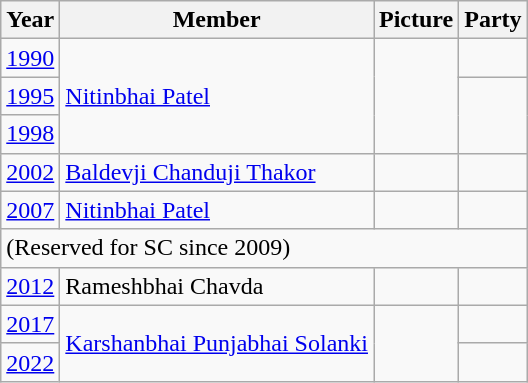<table class="wikitable sortable">
<tr>
<th>Year</th>
<th>Member</th>
<th>Picture</th>
<th colspan="2">Party</th>
</tr>
<tr>
<td><a href='#'>1990</a></td>
<td rowspan="3"><a href='#'>Nitinbhai Patel</a></td>
<td rowspan="3"></td>
<td></td>
</tr>
<tr>
<td><a href='#'>1995</a></td>
</tr>
<tr>
<td><a href='#'>1998</a></td>
</tr>
<tr>
<td><a href='#'>2002</a></td>
<td><a href='#'>Baldevji Chanduji Thakor</a></td>
<td></td>
<td></td>
</tr>
<tr>
<td><a href='#'>2007</a></td>
<td><a href='#'>Nitinbhai Patel</a></td>
<td></td>
<td></td>
</tr>
<tr>
<td colspan="5">(Reserved for SC since 2009)</td>
</tr>
<tr>
<td><a href='#'>2012</a></td>
<td>Rameshbhai Chavda</td>
<td></td>
<td></td>
</tr>
<tr>
<td><a href='#'>2017</a></td>
<td rowspan="2"><a href='#'>Karshanbhai Punjabhai Solanki</a></td>
<td rowspan="2"></td>
<td></td>
</tr>
<tr>
<td><a href='#'>2022</a></td>
</tr>
</table>
